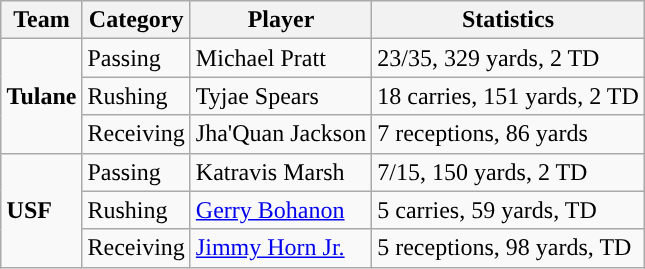<table class="wikitable" style="float: right;">
<tr>
<th>Team</th>
<th>Category</th>
<th>Player</th>
<th>Statistics</th>
</tr>
<tr>
<td rowspan=3><strong>Tulane</strong></td>
<td>Passing</td>
<td>Michael Pratt</td>
<td>23/35, 329 yards, 2 TD</td>
</tr>
<tr>
<td>Rushing</td>
<td>Tyjae Spears</td>
<td>18 carries, 151 yards, 2 TD</td>
</tr>
<tr>
<td>Receiving</td>
<td>Jha'Quan Jackson</td>
<td>7 receptions, 86 yards</td>
</tr>
<tr>
<td rowspan=3><strong>USF</strong></td>
<td>Passing</td>
<td>Katravis Marsh</td>
<td>7/15, 150 yards, 2 TD</td>
</tr>
<tr>
<td>Rushing</td>
<td><a href='#'>Gerry Bohanon</a></td>
<td>5 carries, 59 yards, TD</td>
</tr>
<tr>
<td>Receiving</td>
<td><a href='#'>Jimmy Horn Jr.</a></td>
<td>5 receptions, 98 yards, TD</td>
</tr>
</table>
